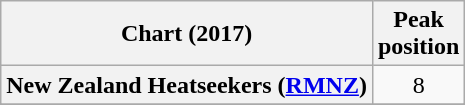<table class="wikitable sortable plainrowheaders" style="text-align:center">
<tr>
<th>Chart (2017)</th>
<th>Peak<br>position</th>
</tr>
<tr>
<th scope = "row">New Zealand Heatseekers (<a href='#'>RMNZ</a>)</th>
<td>8</td>
</tr>
<tr>
</tr>
<tr>
</tr>
<tr>
</tr>
</table>
